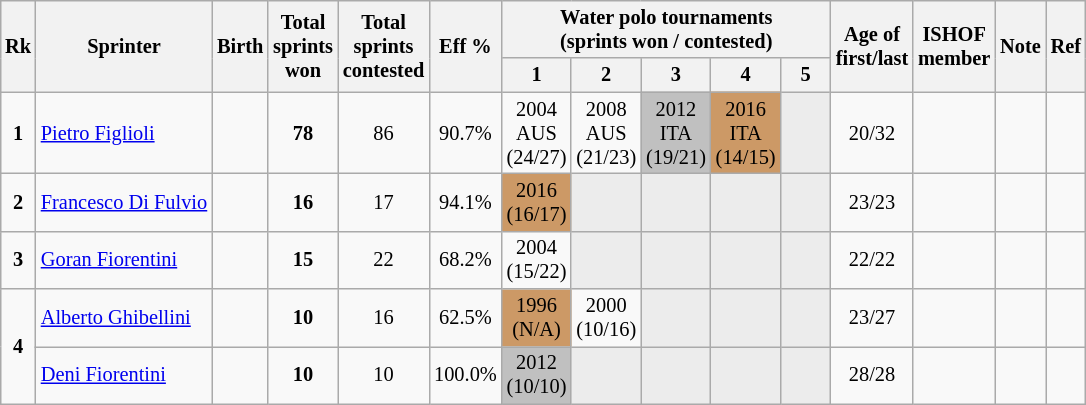<table class="wikitable sortable" style="text-align: center; font-size: 85%; margin-left: 1em;">
<tr>
<th rowspan="2">Rk</th>
<th rowspan="2">Sprinter</th>
<th rowspan="2">Birth</th>
<th rowspan="2">Total<br>sprints<br>won</th>
<th rowspan="2">Total<br>sprints<br>contested</th>
<th rowspan="2">Eff %</th>
<th colspan="5">Water polo tournaments<br>(sprints won / contested)</th>
<th rowspan="2">Age of<br>first/last</th>
<th rowspan="2">ISHOF<br>member</th>
<th rowspan="2">Note</th>
<th rowspan="2" class="unsortable">Ref</th>
</tr>
<tr>
<th>1</th>
<th style="width: 2em;" class="unsortable">2</th>
<th style="width: 2em;" class="unsortable">3</th>
<th style="width: 2em;" class="unsortable">4</th>
<th style="width: 2em;" class="unsortable">5</th>
</tr>
<tr>
<td><strong>1</strong></td>
<td style="text-align: left;" data-sort-value="Figlioli, Pietro"><a href='#'>Pietro Figlioli</a></td>
<td></td>
<td><strong>78</strong></td>
<td>86</td>
<td>90.7%</td>
<td>2004<br>AUS<br>(24/27)</td>
<td>2008<br>AUS<br>(21/23)</td>
<td style="background-color: silver;">2012<br>ITA<br>(19/21)</td>
<td style="background-color: #cc9966;">2016<br>ITA<br>(14/15)</td>
<td style="background-color: #ececec;"></td>
<td>20/32</td>
<td></td>
<td style="text-align: left;"></td>
<td></td>
</tr>
<tr>
<td><strong>2</strong></td>
<td style="text-align: left;" data-sort-value="Di Fulvio, Francesco"><a href='#'>Francesco Di Fulvio</a></td>
<td></td>
<td><strong>16</strong></td>
<td>17</td>
<td>94.1%</td>
<td style="background-color: #cc9966;">2016<br>(16/17)</td>
<td style="background-color: #ececec;"></td>
<td style="background-color: #ececec;"></td>
<td style="background-color: #ececec;"></td>
<td style="background-color: #ececec;"></td>
<td>23/23</td>
<td></td>
<td style="text-align: left;"></td>
<td></td>
</tr>
<tr>
<td><strong>3</strong></td>
<td style="text-align: left;" data-sort-value="Fiorentini, Goran"><a href='#'>Goran Fiorentini</a></td>
<td></td>
<td><strong>15</strong></td>
<td>22</td>
<td>68.2%</td>
<td>2004<br>(15/22)</td>
<td style="background-color: #ececec;"></td>
<td style="background-color: #ececec;"></td>
<td style="background-color: #ececec;"></td>
<td style="background-color: #ececec;"></td>
<td>22/22</td>
<td></td>
<td style="text-align: left;"></td>
<td></td>
</tr>
<tr>
<td rowspan="2"><strong>4</strong></td>
<td style="text-align: left;" data-sort-value="Ghibellini, Alberto"><a href='#'>Alberto Ghibellini</a></td>
<td></td>
<td><strong>10</strong></td>
<td>16</td>
<td>62.5%</td>
<td style="background-color: #cc9966;">1996<br>(N/A)</td>
<td>2000<br>(10/16)</td>
<td style="background-color: #ececec;"></td>
<td style="background-color: #ececec;"></td>
<td style="background-color: #ececec;"></td>
<td>23/27</td>
<td></td>
<td style="text-align: left;"></td>
<td></td>
</tr>
<tr>
<td style="text-align: left;" data-sort-value="Fiorentini, Deni"><a href='#'>Deni Fiorentini</a></td>
<td></td>
<td><strong>10</strong></td>
<td>10</td>
<td>100.0%</td>
<td style="background-color: silver;">2012<br>(10/10)</td>
<td style="background-color: #ececec;"></td>
<td style="background-color: #ececec;"></td>
<td style="background-color: #ececec;"></td>
<td style="background-color: #ececec;"></td>
<td>28/28</td>
<td></td>
<td style="text-align: left;"></td>
<td></td>
</tr>
</table>
